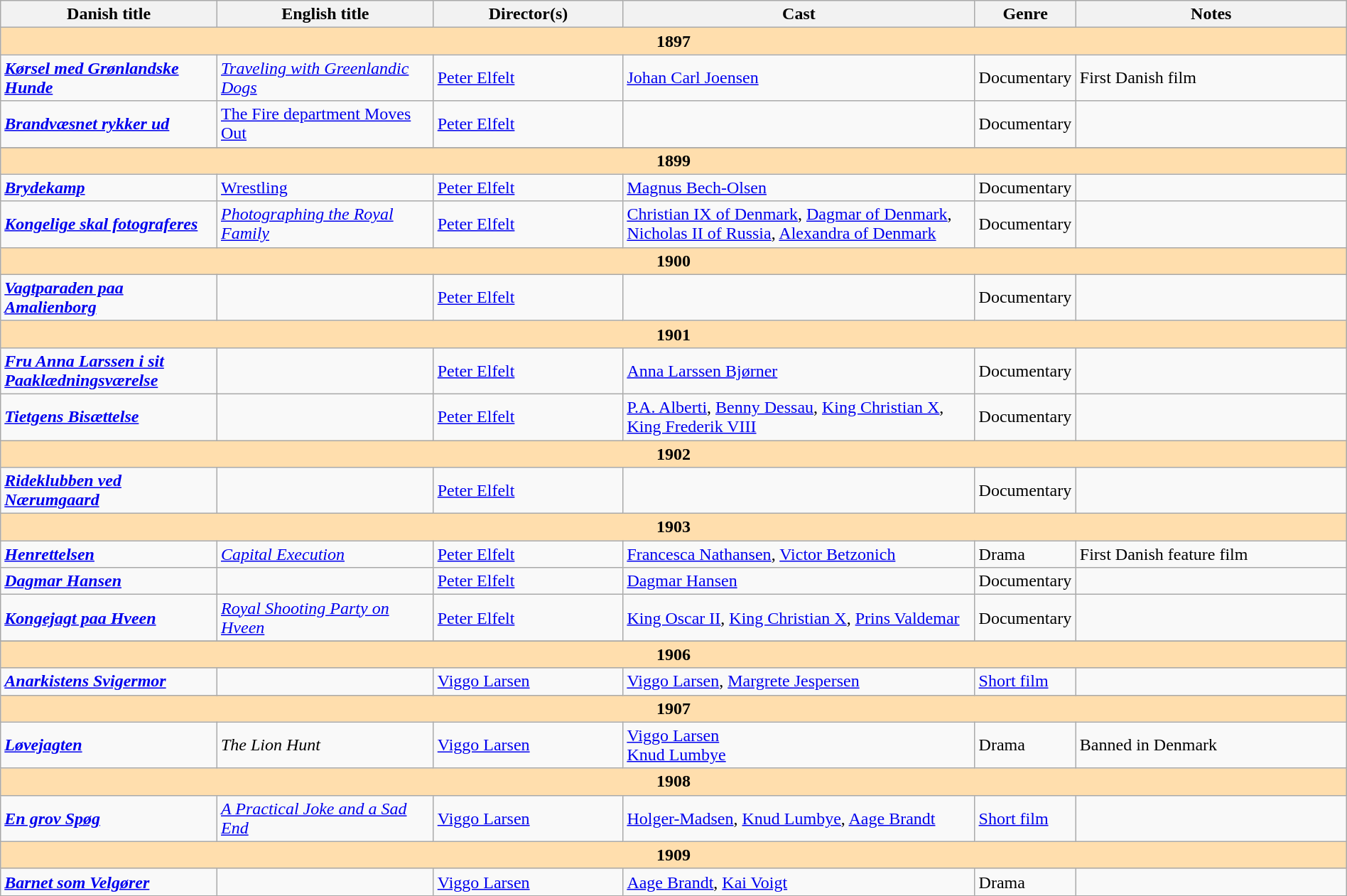<table class="wikitable" width= "100%">
<tr>
<th width=16%>Danish title</th>
<th width=16%>English title</th>
<th width=14%>Director(s)</th>
<th width=26%>Cast</th>
<th width=6%>Genre</th>
<th width=20%>Notes</th>
</tr>
<tr>
<td colspan="7" style="text-align:center; background:#ffdead;"><strong>1897</strong></td>
</tr>
<tr>
<td><strong><em><a href='#'>Kørsel med Grønlandske Hunde</a></em></strong></td>
<td><em><a href='#'>Traveling with Greenlandic Dogs</a></em></td>
<td><a href='#'>Peter Elfelt</a></td>
<td><a href='#'>Johan Carl Joensen</a></td>
<td>Documentary</td>
<td>First Danish film</td>
</tr>
<tr>
<td><strong><em><a href='#'>Brandvæsnet rykker ud</a></em></strong></td>
<td><a href='#'>The Fire department Moves Out</a></td>
<td><a href='#'>Peter Elfelt</a></td>
<td></td>
<td>Documentary</td>
<td></td>
</tr>
<tr>
</tr>
<tr>
<td colspan="7" style="text-align:center; background:#ffdead;"><strong>1899</strong></td>
</tr>
<tr>
<td><strong><em><a href='#'>Brydekamp</a></em></strong></td>
<td><a href='#'>Wrestling</a></td>
<td><a href='#'>Peter Elfelt</a></td>
<td><a href='#'>Magnus Bech-Olsen</a></td>
<td>Documentary</td>
<td></td>
</tr>
<tr>
<td><strong><em><a href='#'>Kongelige skal fotograferes</a></em></strong></td>
<td><em><a href='#'>Photographing the Royal Family</a></em></td>
<td><a href='#'>Peter Elfelt</a></td>
<td><a href='#'>Christian IX of Denmark</a>, <a href='#'>Dagmar of Denmark</a>,<br><a href='#'>Nicholas II of Russia</a>, <a href='#'>Alexandra of Denmark</a></td>
<td>Documentary</td>
<td></td>
</tr>
<tr>
<td colspan="7" style="text-align:center; background:#ffdead;"><strong>1900</strong></td>
</tr>
<tr>
<td><strong><em><a href='#'>Vagtparaden paa Amalienborg</a></em></strong></td>
<td></td>
<td><a href='#'>Peter Elfelt</a></td>
<td></td>
<td>Documentary</td>
<td></td>
</tr>
<tr>
<td colspan="7" style="text-align:center; background:#ffdead;"><strong>1901</strong></td>
</tr>
<tr>
<td><strong><em><a href='#'>Fru Anna Larssen i sit Paaklædningsværelse</a></em></strong></td>
<td></td>
<td><a href='#'>Peter Elfelt</a></td>
<td><a href='#'>Anna Larssen Bjørner</a></td>
<td>Documentary</td>
<td></td>
</tr>
<tr>
<td><strong><em><a href='#'>Tietgens Bisættelse</a></em></strong></td>
<td></td>
<td><a href='#'>Peter Elfelt</a></td>
<td><a href='#'>P.A. Alberti</a>, <a href='#'>Benny Dessau</a>, <a href='#'>King Christian X</a>,<br><a href='#'>King Frederik VIII</a></td>
<td>Documentary</td>
<td></td>
</tr>
<tr>
<td colspan="7" style="text-align:center; background:#ffdead;"><strong>1902</strong></td>
</tr>
<tr>
<td><strong><em><a href='#'>Rideklubben ved Nærumgaard</a></em></strong></td>
<td></td>
<td><a href='#'>Peter Elfelt</a></td>
<td></td>
<td>Documentary</td>
<td></td>
</tr>
<tr>
<td colspan="7" style="text-align:center; background:#ffdead;"><strong>1903</strong></td>
</tr>
<tr>
<td><strong><em><a href='#'>Henrettelsen</a></em></strong></td>
<td><em><a href='#'>Capital Execution</a></em></td>
<td><a href='#'>Peter Elfelt</a></td>
<td><a href='#'>Francesca Nathansen</a>, <a href='#'>Victor Betzonich</a></td>
<td>Drama</td>
<td>First Danish feature film</td>
</tr>
<tr>
<td><strong><em><a href='#'>Dagmar Hansen</a></em></strong></td>
<td></td>
<td><a href='#'>Peter Elfelt</a></td>
<td><a href='#'>Dagmar Hansen</a></td>
<td>Documentary</td>
<td></td>
</tr>
<tr>
<td><strong><em><a href='#'>Kongejagt paa Hveen</a></em></strong></td>
<td><em><a href='#'>Royal Shooting Party on Hveen</a></em></td>
<td><a href='#'>Peter Elfelt</a></td>
<td><a href='#'>King Oscar II</a>, <a href='#'>King Christian X</a>, <a href='#'>Prins Valdemar</a></td>
<td>Documentary</td>
<td></td>
</tr>
<tr>
</tr>
<tr>
</tr>
<tr>
<td colspan="7" style="text-align:center; background:#ffdead;"><strong>1906</strong></td>
</tr>
<tr>
<td><strong><em><a href='#'>Anarkistens Svigermor</a></em></strong></td>
<td></td>
<td><a href='#'>Viggo Larsen</a></td>
<td><a href='#'>Viggo Larsen</a>, <a href='#'>Margrete Jespersen</a></td>
<td><a href='#'>Short film</a></td>
<td></td>
</tr>
<tr>
<td colspan="7" style="text-align:center; background:#ffdead;"><strong>1907</strong></td>
</tr>
<tr>
<td><strong><em><a href='#'>Løvejagten</a></em></strong></td>
<td><em>The Lion Hunt</em></td>
<td><a href='#'>Viggo Larsen</a></td>
<td><a href='#'>Viggo Larsen</a><br><a href='#'>Knud Lumbye</a></td>
<td>Drama</td>
<td>Banned in Denmark</td>
</tr>
<tr>
<td colspan="7" style="text-align:center; background:#ffdead;"><strong>1908</strong></td>
</tr>
<tr>
<td><strong><em><a href='#'>En grov Spøg</a></em></strong></td>
<td><em><a href='#'>A Practical Joke and a Sad End</a></em></td>
<td><a href='#'>Viggo Larsen</a></td>
<td><a href='#'>Holger-Madsen</a>, <a href='#'>Knud Lumbye</a>, <a href='#'>Aage Brandt</a></td>
<td><a href='#'>Short film</a></td>
<td></td>
</tr>
<tr>
<td colspan="7" style="text-align:center; background:#ffdead;"><strong>1909</strong></td>
</tr>
<tr>
<td><strong><em><a href='#'>Barnet som Velgører</a></em></strong></td>
<td></td>
<td><a href='#'>Viggo Larsen</a></td>
<td><a href='#'>Aage Brandt</a>, <a href='#'>Kai Voigt</a></td>
<td>Drama</td>
<td></td>
</tr>
<tr>
</tr>
</table>
